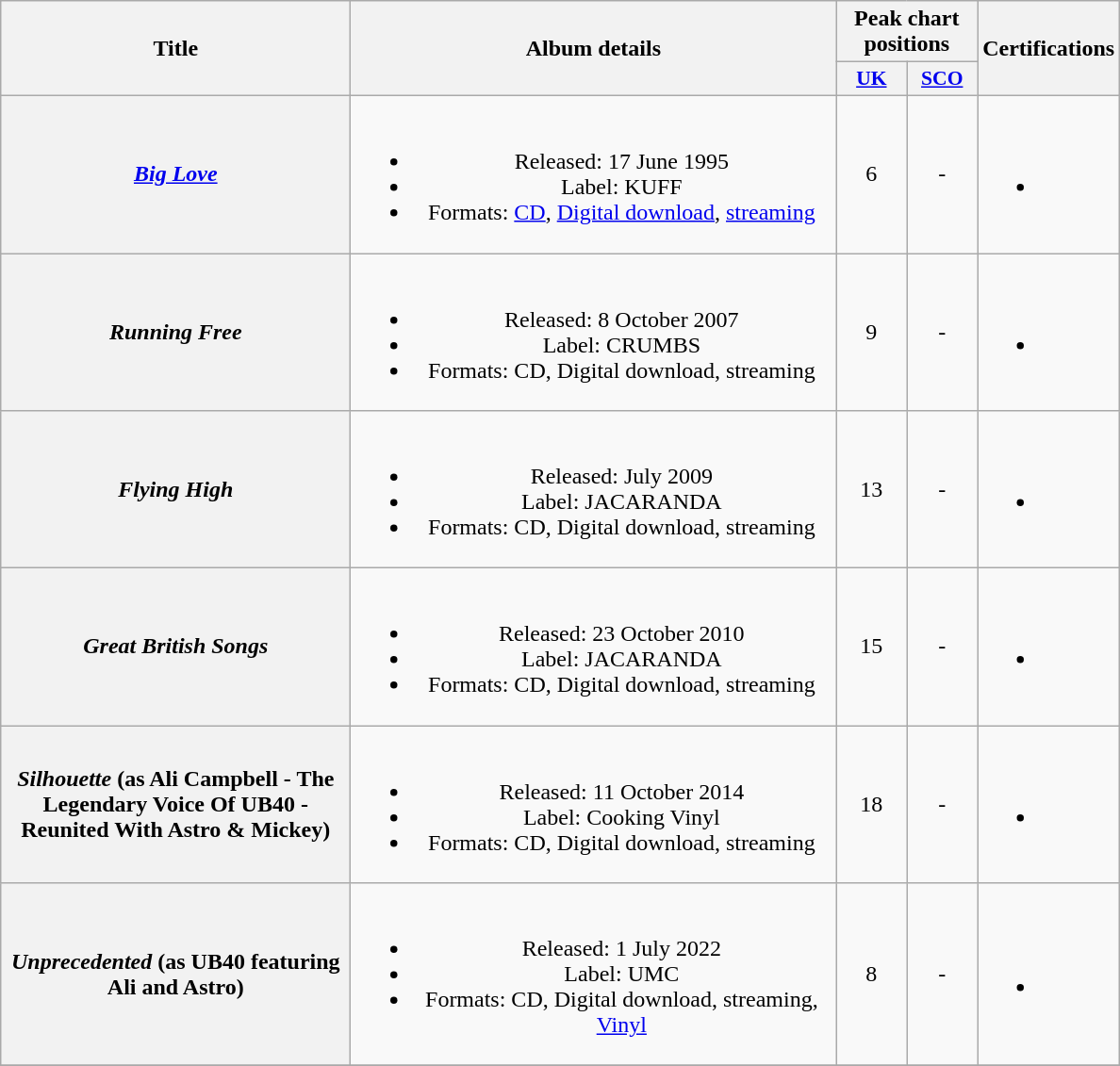<table class="wikitable plainrowheaders" style="text-align:center;">
<tr>
<th scope="col" rowspan="2" style="width:15em;">Title</th>
<th scope="col" rowspan="2" style="width:21em;">Album details</th>
<th scope="col" colspan="2">Peak chart positions</th>
<th scope="col" rowspan="2">Certifications</th>
</tr>
<tr>
<th scope="col" style="width:3em;font-size:90%;"><a href='#'>UK</a><br></th>
<th scope="col" style="width:3em;font-size:90%;"><a href='#'>SCO</a></th>
</tr>
<tr>
<th scope="row"><em><a href='#'>Big Love</a></em></th>
<td><br><ul><li>Released: 17 June 1995</li><li>Label: KUFF</li><li>Formats: <a href='#'>CD</a>, <a href='#'>Digital download</a>, <a href='#'>streaming</a></li></ul></td>
<td>6</td>
<td>-</td>
<td><br><ul><li></li></ul></td>
</tr>
<tr>
<th scope="row"><em>Running Free</em></th>
<td><br><ul><li>Released: 8 October 2007</li><li>Label: CRUMBS</li><li>Formats: CD, Digital download, streaming</li></ul></td>
<td>9</td>
<td>-</td>
<td><br><ul><li></li></ul></td>
</tr>
<tr>
<th scope="row"><em>Flying High</em></th>
<td><br><ul><li>Released: July 2009</li><li>Label: JACARANDA</li><li>Formats: CD, Digital download, streaming</li></ul></td>
<td>13</td>
<td>-</td>
<td><br><ul><li></li></ul></td>
</tr>
<tr>
<th scope="row"><em>Great British Songs</em></th>
<td><br><ul><li>Released: 23 October 2010</li><li>Label: JACARANDA</li><li>Formats: CD, Digital download, streaming</li></ul></td>
<td>15</td>
<td>-</td>
<td><br><ul><li></li></ul></td>
</tr>
<tr>
<th scope="row"><em>Silhouette</em> (as Ali Campbell - The Legendary Voice Of UB40 - Reunited With Astro & Mickey)</th>
<td><br><ul><li>Released: 11 October 2014</li><li>Label: Cooking Vinyl</li><li>Formats: CD, Digital download, streaming</li></ul></td>
<td>18</td>
<td>-</td>
<td><br><ul><li></li></ul></td>
</tr>
<tr>
<th scope="row"><em>Unprecedented</em> (as UB40 featuring Ali and Astro) </th>
<td><br><ul><li>Released: 1 July 2022</li><li>Label: UMC</li><li>Formats: CD, Digital download, streaming, <a href='#'>Vinyl</a></li></ul></td>
<td>8</td>
<td>-</td>
<td><br><ul><li></li></ul></td>
</tr>
<tr>
</tr>
</table>
